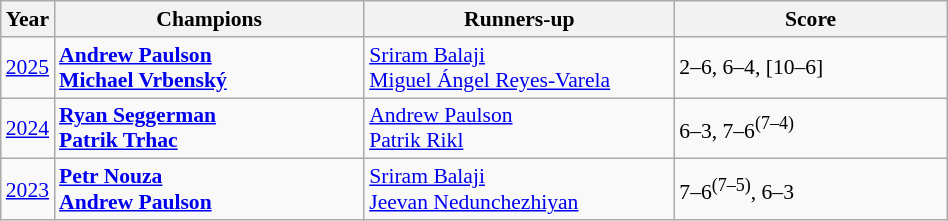<table class="wikitable" style="font-size:90%">
<tr>
<th>Year</th>
<th width="200">Champions</th>
<th width="200">Runners-up</th>
<th width="175">Score</th>
</tr>
<tr>
<td><a href='#'>2025</a></td>
<td> <strong><a href='#'>Andrew Paulson</a></strong><br> <strong><a href='#'>Michael Vrbenský</a></strong></td>
<td> <a href='#'>Sriram Balaji</a><br> <a href='#'>Miguel Ángel Reyes-Varela</a></td>
<td>2–6, 6–4, [10–6]</td>
</tr>
<tr>
<td><a href='#'>2024</a></td>
<td> <strong><a href='#'>Ryan Seggerman</a></strong><br> <strong><a href='#'>Patrik Trhac</a></strong></td>
<td> <a href='#'>Andrew Paulson</a><br> <a href='#'>Patrik Rikl</a></td>
<td>6–3, 7–6<sup>(7–4)</sup></td>
</tr>
<tr>
<td><a href='#'>2023</a></td>
<td> <strong><a href='#'>Petr Nouza</a></strong><br> <strong><a href='#'>Andrew Paulson</a></strong></td>
<td> <a href='#'>Sriram Balaji</a><br> <a href='#'>Jeevan Nedunchezhiyan</a></td>
<td>7–6<sup>(7–5)</sup>, 6–3</td>
</tr>
</table>
